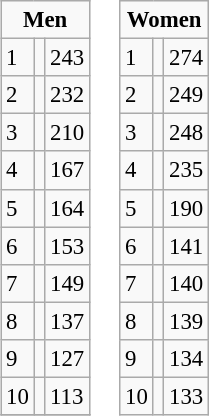<table style="margin: 1em auto;">
<tr ---- valign="top">
<td><br><table class="wikitable" style="font-size: 95%">
<tr>
<td colspan="3" align="center"><strong>Men</strong></td>
</tr>
<tr>
<td>1</td>
<td align="left"></td>
<td>243</td>
</tr>
<tr>
<td>2</td>
<td align="left"></td>
<td>232</td>
</tr>
<tr>
<td>3</td>
<td align="left"></td>
<td>210</td>
</tr>
<tr>
<td>4</td>
<td align="left"></td>
<td>167</td>
</tr>
<tr>
<td>5</td>
<td align="left"></td>
<td>164</td>
</tr>
<tr>
<td>6</td>
<td align="left"></td>
<td>153</td>
</tr>
<tr>
<td>7</td>
<td align="left"></td>
<td>149</td>
</tr>
<tr>
<td>8</td>
<td align="left"></td>
<td>137</td>
</tr>
<tr>
<td>9</td>
<td align="left"></td>
<td>127</td>
</tr>
<tr>
<td>10</td>
<td align="left"></td>
<td>113</td>
</tr>
<tr>
</tr>
</table>
</td>
<td><br><table class="wikitable" style="font-size: 95%">
<tr>
<td colspan="3" align="center"><strong>Women</strong></td>
</tr>
<tr>
<td>1</td>
<td align="left"></td>
<td>274</td>
</tr>
<tr>
<td>2</td>
<td align="left"></td>
<td>249</td>
</tr>
<tr>
<td>3</td>
<td align="left"></td>
<td>248</td>
</tr>
<tr>
<td>4</td>
<td align="left"></td>
<td>235</td>
</tr>
<tr>
<td>5</td>
<td align="left"></td>
<td>190</td>
</tr>
<tr>
<td>6</td>
<td align="left"></td>
<td>141</td>
</tr>
<tr>
<td>7</td>
<td align="left"></td>
<td>140</td>
</tr>
<tr>
<td>8</td>
<td align="left"></td>
<td>139</td>
</tr>
<tr>
<td>9</td>
<td align="left"></td>
<td>134</td>
</tr>
<tr>
<td>10</td>
<td align="left"></td>
<td>133</td>
</tr>
</table>
</td>
<td></td>
</tr>
</table>
